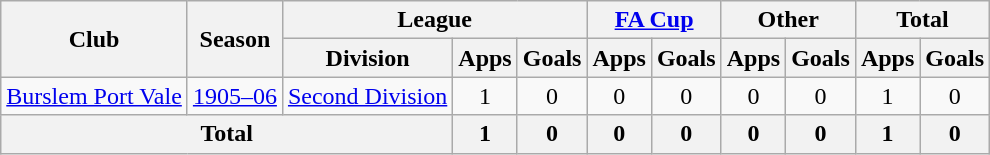<table class="wikitable" style="text-align:center">
<tr>
<th rowspan="2">Club</th>
<th rowspan="2">Season</th>
<th colspan="3">League</th>
<th colspan="2"><a href='#'>FA Cup</a></th>
<th colspan="2">Other</th>
<th colspan="2">Total</th>
</tr>
<tr>
<th>Division</th>
<th>Apps</th>
<th>Goals</th>
<th>Apps</th>
<th>Goals</th>
<th>Apps</th>
<th>Goals</th>
<th>Apps</th>
<th>Goals</th>
</tr>
<tr>
<td><a href='#'>Burslem Port Vale</a></td>
<td><a href='#'>1905–06</a></td>
<td><a href='#'>Second Division</a></td>
<td>1</td>
<td>0</td>
<td>0</td>
<td>0</td>
<td>0</td>
<td>0</td>
<td>1</td>
<td>0</td>
</tr>
<tr>
<th colspan="3">Total</th>
<th>1</th>
<th>0</th>
<th>0</th>
<th>0</th>
<th>0</th>
<th>0</th>
<th>1</th>
<th>0</th>
</tr>
</table>
